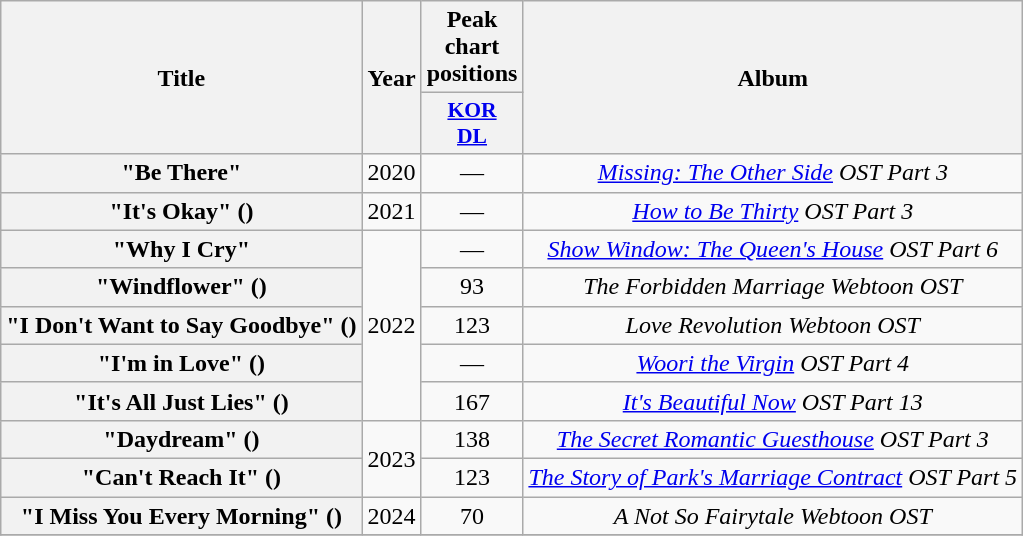<table class="wikitable plainrowheaders" style="text-align:center">
<tr>
<th scope="col" rowspan="2">Title</th>
<th scope="col" rowspan="2">Year</th>
<th scope="col">Peak chart positions</th>
<th scope="col" rowspan="2">Album</th>
</tr>
<tr>
<th scope="col" style="font-size:90%; width:2.5em"><a href='#'>KOR<br>DL</a><br></th>
</tr>
<tr>
<th scope="row">"Be There"</th>
<td>2020</td>
<td>—</td>
<td><em><a href='#'>Missing: The Other Side</a> OST Part 3</em></td>
</tr>
<tr>
<th scope="row">"It's Okay" ()</th>
<td>2021</td>
<td>—</td>
<td><em><a href='#'>How to Be Thirty</a> OST Part 3</em></td>
</tr>
<tr>
<th scope="row">"Why I Cry"</th>
<td rowspan="5">2022</td>
<td>—</td>
<td><em><a href='#'>Show Window: The Queen's House</a> OST Part 6</em></td>
</tr>
<tr>
<th scope="row">"Windflower" ()</th>
<td>93</td>
<td><em>The Forbidden Marriage Webtoon OST</em></td>
</tr>
<tr>
<th scope="row">"I Don't Want to Say Goodbye" ()</th>
<td>123</td>
<td><em>Love Revolution Webtoon OST</em></td>
</tr>
<tr>
<th scope="row">"I'm in Love" ()</th>
<td>—</td>
<td><em><a href='#'>Woori the Virgin</a> OST Part 4</em></td>
</tr>
<tr>
<th scope="row">"It's All Just Lies" ()</th>
<td>167</td>
<td><em><a href='#'>It's Beautiful Now</a> OST Part 13</em></td>
</tr>
<tr>
<th scope="row">"Daydream" ()</th>
<td rowspan="2">2023</td>
<td>138</td>
<td><em><a href='#'>The Secret Romantic Guesthouse</a> OST Part 3</em></td>
</tr>
<tr>
<th scope="row">"Can't Reach It" ()</th>
<td>123</td>
<td><em><a href='#'>The Story of Park's Marriage Contract</a> OST Part 5</em></td>
</tr>
<tr>
<th scope="row">"I Miss You Every Morning" ()</th>
<td>2024</td>
<td>70</td>
<td><em>A Not So Fairytale Webtoon OST</em></td>
</tr>
<tr>
</tr>
</table>
